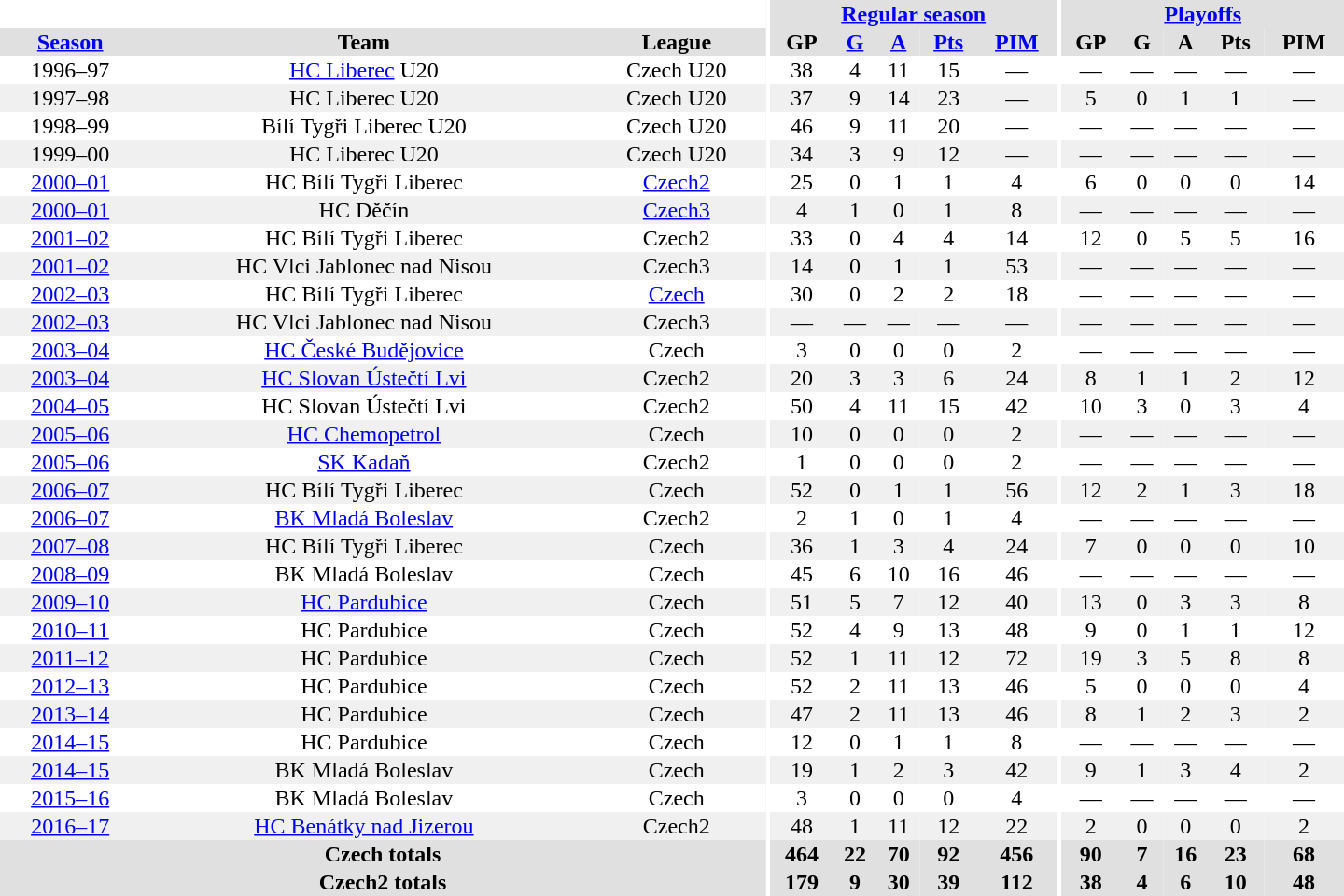<table border="0" cellpadding="1" cellspacing="0" style="text-align:center; width:60em">
<tr bgcolor="#e0e0e0">
<th colspan="3" bgcolor="#ffffff"></th>
<th rowspan="99" bgcolor="#ffffff"></th>
<th colspan="5"><a href='#'>Regular season</a></th>
<th rowspan="99" bgcolor="#ffffff"></th>
<th colspan="5"><a href='#'>Playoffs</a></th>
</tr>
<tr bgcolor="#e0e0e0">
<th><a href='#'>Season</a></th>
<th>Team</th>
<th>League</th>
<th>GP</th>
<th><a href='#'>G</a></th>
<th><a href='#'>A</a></th>
<th><a href='#'>Pts</a></th>
<th><a href='#'>PIM</a></th>
<th>GP</th>
<th>G</th>
<th>A</th>
<th>Pts</th>
<th>PIM</th>
</tr>
<tr>
<td>1996–97</td>
<td><a href='#'>HC Liberec</a> U20</td>
<td>Czech U20</td>
<td>38</td>
<td>4</td>
<td>11</td>
<td>15</td>
<td>—</td>
<td>—</td>
<td>—</td>
<td>—</td>
<td>—</td>
<td>—</td>
</tr>
<tr bgcolor="#f0f0f0">
<td>1997–98</td>
<td>HC Liberec U20</td>
<td>Czech U20</td>
<td>37</td>
<td>9</td>
<td>14</td>
<td>23</td>
<td>—</td>
<td>5</td>
<td>0</td>
<td>1</td>
<td>1</td>
<td>—</td>
</tr>
<tr>
<td>1998–99</td>
<td>Bílí Tygři Liberec U20</td>
<td>Czech U20</td>
<td>46</td>
<td>9</td>
<td>11</td>
<td>20</td>
<td>—</td>
<td>—</td>
<td>—</td>
<td>—</td>
<td>—</td>
<td>—</td>
</tr>
<tr bgcolor="#f0f0f0">
<td>1999–00</td>
<td>HC Liberec U20</td>
<td>Czech U20</td>
<td>34</td>
<td>3</td>
<td>9</td>
<td>12</td>
<td>—</td>
<td>—</td>
<td>—</td>
<td>—</td>
<td>—</td>
<td>—</td>
</tr>
<tr>
<td><a href='#'>2000–01</a></td>
<td>HC Bílí Tygři Liberec</td>
<td><a href='#'>Czech2</a></td>
<td>25</td>
<td>0</td>
<td>1</td>
<td>1</td>
<td>4</td>
<td>6</td>
<td>0</td>
<td>0</td>
<td>0</td>
<td>14</td>
</tr>
<tr bgcolor="#f0f0f0">
<td><a href='#'>2000–01</a></td>
<td>HC Děčín</td>
<td><a href='#'>Czech3</a></td>
<td>4</td>
<td>1</td>
<td>0</td>
<td>1</td>
<td>8</td>
<td>—</td>
<td>—</td>
<td>—</td>
<td>—</td>
<td>—</td>
</tr>
<tr>
<td><a href='#'>2001–02</a></td>
<td>HC Bílí Tygři Liberec</td>
<td>Czech2</td>
<td>33</td>
<td>0</td>
<td>4</td>
<td>4</td>
<td>14</td>
<td>12</td>
<td>0</td>
<td>5</td>
<td>5</td>
<td>16</td>
</tr>
<tr bgcolor="#f0f0f0">
<td><a href='#'>2001–02</a></td>
<td>HC Vlci Jablonec nad Nisou</td>
<td>Czech3</td>
<td>14</td>
<td>0</td>
<td>1</td>
<td>1</td>
<td>53</td>
<td>—</td>
<td>—</td>
<td>—</td>
<td>—</td>
<td>—</td>
</tr>
<tr>
<td><a href='#'>2002–03</a></td>
<td>HC Bílí Tygři Liberec</td>
<td><a href='#'>Czech</a></td>
<td>30</td>
<td>0</td>
<td>2</td>
<td>2</td>
<td>18</td>
<td>—</td>
<td>—</td>
<td>—</td>
<td>—</td>
<td>—</td>
</tr>
<tr bgcolor="#f0f0f0">
<td><a href='#'>2002–03</a></td>
<td>HC Vlci Jablonec nad Nisou</td>
<td>Czech3</td>
<td>—</td>
<td>—</td>
<td>—</td>
<td>—</td>
<td>—</td>
<td>—</td>
<td>—</td>
<td>—</td>
<td>—</td>
<td>—</td>
</tr>
<tr>
<td><a href='#'>2003–04</a></td>
<td><a href='#'>HC České Budějovice</a></td>
<td>Czech</td>
<td>3</td>
<td>0</td>
<td>0</td>
<td>0</td>
<td>2</td>
<td>—</td>
<td>—</td>
<td>—</td>
<td>—</td>
<td>—</td>
</tr>
<tr bgcolor="#f0f0f0">
<td><a href='#'>2003–04</a></td>
<td><a href='#'>HC Slovan Ústečtí Lvi</a></td>
<td>Czech2</td>
<td>20</td>
<td>3</td>
<td>3</td>
<td>6</td>
<td>24</td>
<td>8</td>
<td>1</td>
<td>1</td>
<td>2</td>
<td>12</td>
</tr>
<tr>
<td><a href='#'>2004–05</a></td>
<td>HC Slovan Ústečtí Lvi</td>
<td>Czech2</td>
<td>50</td>
<td>4</td>
<td>11</td>
<td>15</td>
<td>42</td>
<td>10</td>
<td>3</td>
<td>0</td>
<td>3</td>
<td>4</td>
</tr>
<tr bgcolor="#f0f0f0">
<td><a href='#'>2005–06</a></td>
<td><a href='#'>HC Chemopetrol</a></td>
<td>Czech</td>
<td>10</td>
<td>0</td>
<td>0</td>
<td>0</td>
<td>2</td>
<td>—</td>
<td>—</td>
<td>—</td>
<td>—</td>
<td>—</td>
</tr>
<tr>
<td><a href='#'>2005–06</a></td>
<td><a href='#'>SK Kadaň</a></td>
<td>Czech2</td>
<td>1</td>
<td>0</td>
<td>0</td>
<td>0</td>
<td>2</td>
<td>—</td>
<td>—</td>
<td>—</td>
<td>—</td>
<td>—</td>
</tr>
<tr bgcolor="#f0f0f0">
<td><a href='#'>2006–07</a></td>
<td>HC Bílí Tygři Liberec</td>
<td>Czech</td>
<td>52</td>
<td>0</td>
<td>1</td>
<td>1</td>
<td>56</td>
<td>12</td>
<td>2</td>
<td>1</td>
<td>3</td>
<td>18</td>
</tr>
<tr>
<td><a href='#'>2006–07</a></td>
<td><a href='#'>BK Mladá Boleslav</a></td>
<td>Czech2</td>
<td>2</td>
<td>1</td>
<td>0</td>
<td>1</td>
<td>4</td>
<td>—</td>
<td>—</td>
<td>—</td>
<td>—</td>
<td>—</td>
</tr>
<tr bgcolor="#f0f0f0">
<td><a href='#'>2007–08</a></td>
<td>HC Bílí Tygři Liberec</td>
<td>Czech</td>
<td>36</td>
<td>1</td>
<td>3</td>
<td>4</td>
<td>24</td>
<td>7</td>
<td>0</td>
<td>0</td>
<td>0</td>
<td>10</td>
</tr>
<tr>
<td><a href='#'>2008–09</a></td>
<td>BK Mladá Boleslav</td>
<td>Czech</td>
<td>45</td>
<td>6</td>
<td>10</td>
<td>16</td>
<td>46</td>
<td>—</td>
<td>—</td>
<td>—</td>
<td>—</td>
<td>—</td>
</tr>
<tr bgcolor="#f0f0f0">
<td><a href='#'>2009–10</a></td>
<td><a href='#'>HC Pardubice</a></td>
<td>Czech</td>
<td>51</td>
<td>5</td>
<td>7</td>
<td>12</td>
<td>40</td>
<td>13</td>
<td>0</td>
<td>3</td>
<td>3</td>
<td>8</td>
</tr>
<tr>
<td><a href='#'>2010–11</a></td>
<td>HC Pardubice</td>
<td>Czech</td>
<td>52</td>
<td>4</td>
<td>9</td>
<td>13</td>
<td>48</td>
<td>9</td>
<td>0</td>
<td>1</td>
<td>1</td>
<td>12</td>
</tr>
<tr bgcolor="#f0f0f0">
<td><a href='#'>2011–12</a></td>
<td>HC Pardubice</td>
<td>Czech</td>
<td>52</td>
<td>1</td>
<td>11</td>
<td>12</td>
<td>72</td>
<td>19</td>
<td>3</td>
<td>5</td>
<td>8</td>
<td>8</td>
</tr>
<tr>
<td><a href='#'>2012–13</a></td>
<td>HC Pardubice</td>
<td>Czech</td>
<td>52</td>
<td>2</td>
<td>11</td>
<td>13</td>
<td>46</td>
<td>5</td>
<td>0</td>
<td>0</td>
<td>0</td>
<td>4</td>
</tr>
<tr bgcolor="#f0f0f0">
<td><a href='#'>2013–14</a></td>
<td>HC Pardubice</td>
<td>Czech</td>
<td>47</td>
<td>2</td>
<td>11</td>
<td>13</td>
<td>46</td>
<td>8</td>
<td>1</td>
<td>2</td>
<td>3</td>
<td>2</td>
</tr>
<tr>
<td><a href='#'>2014–15</a></td>
<td>HC Pardubice</td>
<td>Czech</td>
<td>12</td>
<td>0</td>
<td>1</td>
<td>1</td>
<td>8</td>
<td>—</td>
<td>—</td>
<td>—</td>
<td>—</td>
<td>—</td>
</tr>
<tr bgcolor="#f0f0f0">
<td><a href='#'>2014–15</a></td>
<td>BK Mladá Boleslav</td>
<td>Czech</td>
<td>19</td>
<td>1</td>
<td>2</td>
<td>3</td>
<td>42</td>
<td>9</td>
<td>1</td>
<td>3</td>
<td>4</td>
<td>2</td>
</tr>
<tr>
<td><a href='#'>2015–16</a></td>
<td>BK Mladá Boleslav</td>
<td>Czech</td>
<td>3</td>
<td>0</td>
<td>0</td>
<td>0</td>
<td>4</td>
<td>—</td>
<td>—</td>
<td>—</td>
<td>—</td>
<td>—</td>
</tr>
<tr bgcolor="#f0f0f0">
<td><a href='#'>2016–17</a></td>
<td><a href='#'>HC Benátky nad Jizerou</a></td>
<td>Czech2</td>
<td>48</td>
<td>1</td>
<td>11</td>
<td>12</td>
<td>22</td>
<td>2</td>
<td>0</td>
<td>0</td>
<td>0</td>
<td>2</td>
</tr>
<tr>
</tr>
<tr ALIGN="center" bgcolor="#e0e0e0">
<th colspan="3">Czech totals</th>
<th ALIGN="center">464</th>
<th ALIGN="center">22</th>
<th ALIGN="center">70</th>
<th ALIGN="center">92</th>
<th ALIGN="center">456</th>
<th ALIGN="center">90</th>
<th ALIGN="center">7</th>
<th ALIGN="center">16</th>
<th ALIGN="center">23</th>
<th ALIGN="center">68</th>
</tr>
<tr>
</tr>
<tr ALIGN="center" bgcolor="#e0e0e0">
<th colspan="3">Czech2 totals</th>
<th ALIGN="center">179</th>
<th ALIGN="center">9</th>
<th ALIGN="center">30</th>
<th ALIGN="center">39</th>
<th ALIGN="center">112</th>
<th ALIGN="center">38</th>
<th ALIGN="center">4</th>
<th ALIGN="center">6</th>
<th ALIGN="center">10</th>
<th ALIGN="center">48</th>
</tr>
</table>
